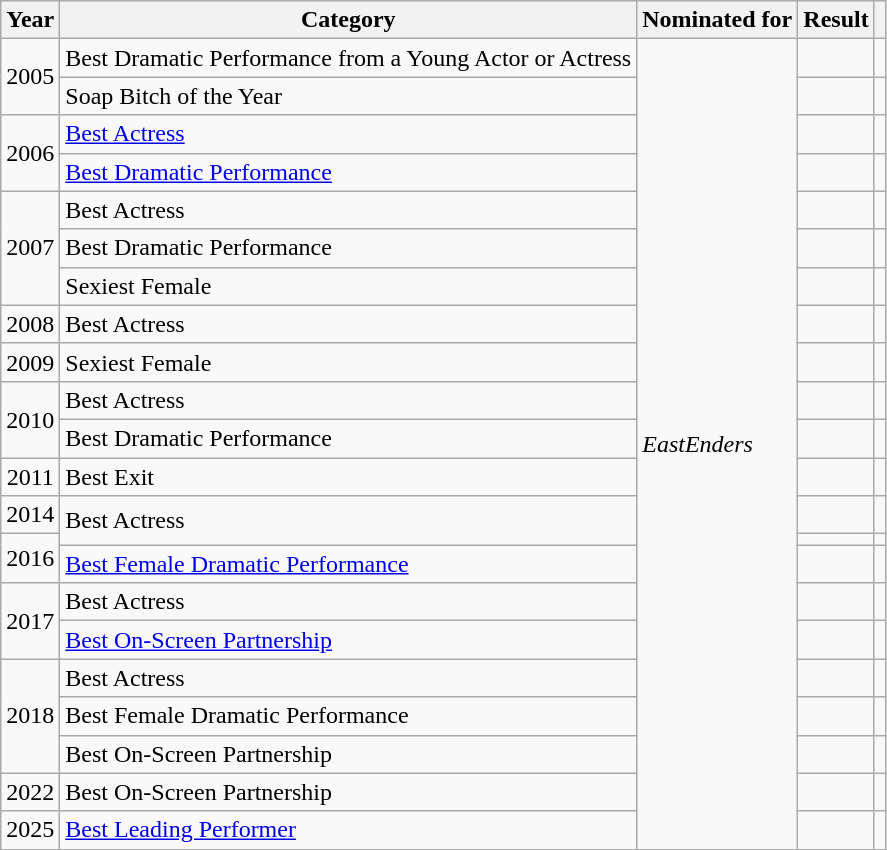<table class="wikitable plainrowheaders">
<tr>
<th scope="col">Year</th>
<th scope="col">Category</th>
<th scope="col">Nominated for</th>
<th scope="col">Result</th>
<th scope="col"></th>
</tr>
<tr>
<td align="center" rowspan="2">2005</td>
<td>Best Dramatic Performance from a Young Actor or Actress</td>
<td rowspan="22"><em>EastEnders</em></td>
<td></td>
<td align="center"></td>
</tr>
<tr>
<td>Soap Bitch of the Year</td>
<td></td>
<td align="center"></td>
</tr>
<tr>
<td align="center" rowspan="2">2006</td>
<td><a href='#'>Best Actress</a></td>
<td></td>
<td align="center"></td>
</tr>
<tr>
<td><a href='#'>Best Dramatic Performance</a></td>
<td></td>
<td align="center"></td>
</tr>
<tr>
<td align="center" rowspan="3">2007</td>
<td>Best Actress</td>
<td></td>
<td align="center"></td>
</tr>
<tr>
<td>Best Dramatic Performance</td>
<td></td>
<td align="center"></td>
</tr>
<tr>
<td>Sexiest Female</td>
<td></td>
<td align="center"></td>
</tr>
<tr>
<td align="center">2008</td>
<td>Best Actress</td>
<td></td>
<td align="center"></td>
</tr>
<tr>
<td align="center">2009</td>
<td>Sexiest Female</td>
<td></td>
<td align="center"></td>
</tr>
<tr>
<td align="center" rowspan="2">2010</td>
<td>Best Actress</td>
<td></td>
<td align="center"></td>
</tr>
<tr>
<td>Best Dramatic Performance</td>
<td></td>
<td align="center"></td>
</tr>
<tr>
<td align="center">2011</td>
<td>Best Exit</td>
<td></td>
<td align="center"></td>
</tr>
<tr>
<td align="center">2014</td>
<td rowspan="2">Best Actress</td>
<td></td>
<td align="center"></td>
</tr>
<tr>
<td align="center" rowspan="2">2016</td>
<td></td>
<td align="center"></td>
</tr>
<tr>
<td><a href='#'>Best Female Dramatic Performance</a></td>
<td></td>
<td align="center"></td>
</tr>
<tr>
<td align="center" rowspan="2">2017</td>
<td>Best Actress</td>
<td></td>
<td align="center"></td>
</tr>
<tr>
<td><a href='#'>Best On-Screen Partnership</a> </td>
<td></td>
<td align="center"></td>
</tr>
<tr>
<td rowspan="3" align="center">2018</td>
<td>Best Actress</td>
<td></td>
<td align="center"></td>
</tr>
<tr>
<td>Best Female Dramatic Performance</td>
<td></td>
<td align="center"></td>
</tr>
<tr>
<td>Best On-Screen Partnership </td>
<td></td>
<td align="center"></td>
</tr>
<tr>
<td align="center">2022</td>
<td>Best On-Screen Partnership </td>
<td></td>
<td align="center"></td>
</tr>
<tr>
<td align="center">2025</td>
<td><a href='#'>Best Leading Performer</a></td>
<td></td>
<td align="center"></td>
</tr>
</table>
